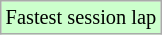<table class="wikitable" style="font-size: 85%;">
<tr style="background:#ccffcc;">
<td>Fastest session lap</td>
</tr>
</table>
